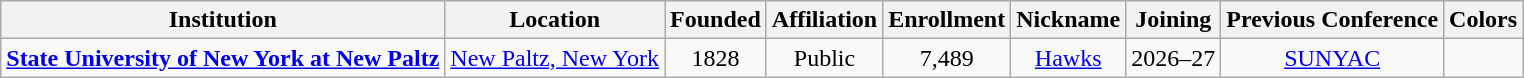<table class="sortable wikitable" style="text-align:center">
<tr>
<th>Institution</th>
<th>Location</th>
<th>Founded</th>
<th>Affiliation</th>
<th>Enrollment</th>
<th>Nickname</th>
<th>Joining</th>
<th>Previous Conference</th>
<th>Colors</th>
</tr>
<tr>
<td><strong><a href='#'>State University of New York at New Paltz</a></strong></td>
<td><a href='#'>New Paltz, New York</a></td>
<td>1828</td>
<td>Public</td>
<td>7,489</td>
<td><a href='#'>Hawks</a></td>
<td>2026–27</td>
<td><a href='#'>SUNYAC</a></td>
<td style="text-align:right;"></td>
</tr>
</table>
